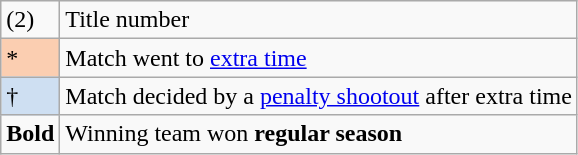<table class="wikitable">
<tr>
<td>(2)</td>
<td>Title number</td>
</tr>
<tr>
<td style="background-color:#FBCEB1">*</td>
<td>Match went to <a href='#'>extra time</a></td>
</tr>
<tr>
<td style="background-color:#cedff2">†</td>
<td>Match decided by a <a href='#'>penalty shootout</a> after extra time</td>
</tr>
<tr>
<td><strong>Bold</strong></td>
<td>Winning team won <strong>regular season</strong></td>
</tr>
</table>
